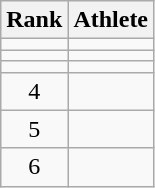<table class="wikitable" style="text-align:center">
<tr>
<th>Rank</th>
<th>Athlete</th>
</tr>
<tr>
<td></td>
<td align=left></td>
</tr>
<tr>
<td></td>
<td align=left></td>
</tr>
<tr>
<td></td>
<td align=left></td>
</tr>
<tr>
<td>4</td>
<td align=left></td>
</tr>
<tr>
<td>5</td>
<td align=left></td>
</tr>
<tr>
<td>6</td>
<td align=left></td>
</tr>
</table>
